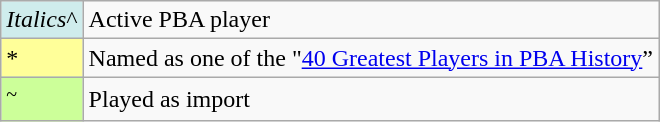<table class="wikitable">
<tr>
<td style="background:#CFECEC; width:1em"><em>Italics</em>^</td>
<td>Active PBA player</td>
</tr>
<tr>
<td style="background:#FFFF99; width:1em">*</td>
<td>Named as one of the "<a href='#'>40 Greatest Players in PBA History</a>”</td>
</tr>
<tr>
<td style="background:#CCFF99; width:1em"><sup>~</sup></td>
<td>Played as import</td>
</tr>
</table>
